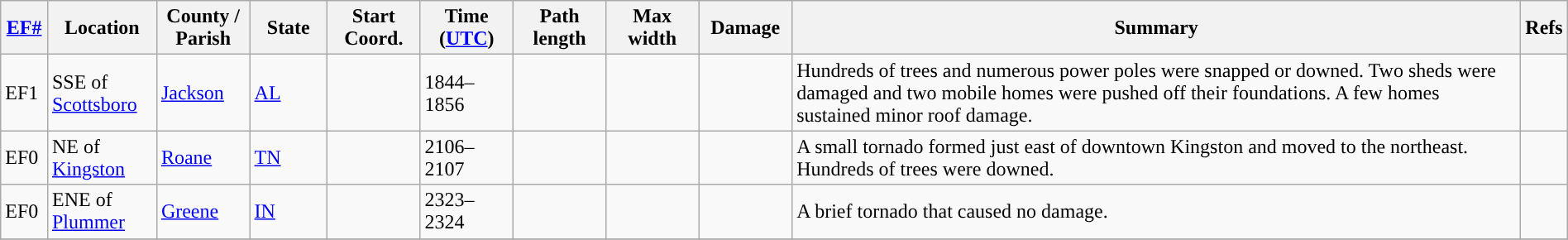<table class="wikitable sortable" style="width:100%;">
<tr>
<th scope="col" width="3%" align="center"><a href='#'>EF#</a></th>
<th scope="col" width="7%" align="center" class="unsortable">Location</th>
<th scope="col" width="6%" align="center" class="unsortable">County / Parish</th>
<th scope="col" width="5%" align="center">State</th>
<th scope="col" width="6%" align="center">Start Coord.</th>
<th scope="col" width="6%" align="center">Time (<a href='#'>UTC</a>)</th>
<th scope="col" width="6%" align="center">Path length</th>
<th scope="col" width="6%" align="center">Max width</th>
<th scope="col" width="6%" align="center">Damage</th>
<th scope="col" width="48%" class="unsortable" align="center">Summary</th>
<th scope="col" width="48%" class="unsortable" align="center">Refs</th>
</tr>
<tr>
<td>EF1</td>
<td>SSE of <a href='#'>Scottsboro</a></td>
<td><a href='#'>Jackson</a></td>
<td><a href='#'>AL</a></td>
<td></td>
<td>1844–1856</td>
<td></td>
<td></td>
<td></td>
<td>Hundreds of trees and numerous power poles were snapped or downed. Two sheds were damaged and two mobile homes were pushed off their foundations. A few homes sustained minor roof damage.</td>
<td></td>
</tr>
<tr>
<td>EF0</td>
<td>NE of <a href='#'>Kingston</a></td>
<td><a href='#'>Roane</a></td>
<td><a href='#'>TN</a></td>
<td></td>
<td>2106–2107</td>
<td></td>
<td></td>
<td></td>
<td>A small tornado formed just east of downtown Kingston and moved to the northeast. Hundreds of trees were downed.</td>
<td></td>
</tr>
<tr>
<td>EF0</td>
<td>ENE of <a href='#'>Plummer</a></td>
<td><a href='#'>Greene</a></td>
<td><a href='#'>IN</a></td>
<td></td>
<td>2323–2324</td>
<td></td>
<td></td>
<td></td>
<td>A brief tornado that caused no damage.</td>
<td></td>
</tr>
<tr>
</tr>
</table>
